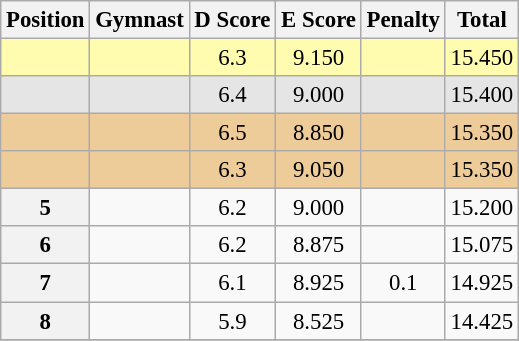<table class="wikitable sortable" style="text-align:center; font-size:95%">
<tr>
<th>Position</th>
<th>Gymnast</th>
<th>D Score</th>
<th>E Score</th>
<th>Penalty</th>
<th>Total</th>
</tr>
<tr bgcolor=fffcaf>
<td></td>
<td align=left></td>
<td>6.3</td>
<td>9.150</td>
<td></td>
<td>15.450</td>
</tr>
<tr bgcolor=e5e5e5>
<td></td>
<td align=left></td>
<td>6.4</td>
<td>9.000</td>
<td></td>
<td>15.400</td>
</tr>
<tr bgcolor=eecc99>
<td></td>
<td align=left></td>
<td>6.5</td>
<td>8.850</td>
<td></td>
<td>15.350</td>
</tr>
<tr bgcolor=eecc99>
<td></td>
<td align=left></td>
<td>6.3</td>
<td>9.050</td>
<td></td>
<td>15.350</td>
</tr>
<tr>
<th><strong>5</strong></th>
<td align=left></td>
<td>6.2</td>
<td>9.000</td>
<td></td>
<td>15.200</td>
</tr>
<tr>
<th><strong>6</strong></th>
<td align=left></td>
<td>6.2</td>
<td>8.875</td>
<td></td>
<td>15.075</td>
</tr>
<tr>
<th><strong>7</strong></th>
<td align=left></td>
<td>6.1</td>
<td>8.925</td>
<td>0.1</td>
<td>14.925</td>
</tr>
<tr>
<th><strong>8</strong></th>
<td align=left></td>
<td>5.9</td>
<td>8.525</td>
<td></td>
<td>14.425</td>
</tr>
<tr>
</tr>
</table>
